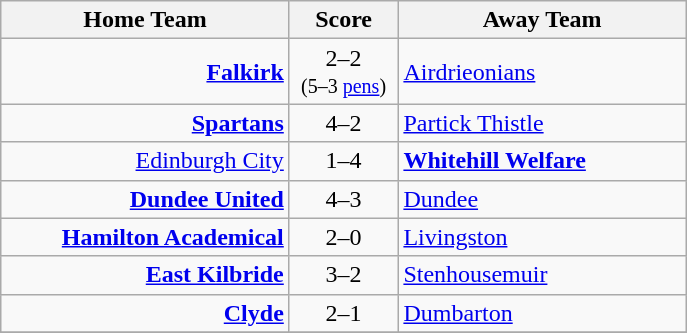<table class="wikitable" style="border-collapse: collapse;">
<tr>
<th align="right" width="185">Home Team</th>
<th align="center" width="65"> Score </th>
<th align="left" width="185">Away Team</th>
</tr>
<tr>
<td style="text-align: right;"><strong><a href='#'>Falkirk</a></strong></td>
<td style="text-align: center;">2–2 <br><small>(5–3 <a href='#'>pens</a>)</small></td>
<td style="text-align: left;"><a href='#'>Airdrieonians</a></td>
</tr>
<tr>
<td style="text-align: right;"><strong><a href='#'>Spartans</a></strong></td>
<td style="text-align: center;">4–2</td>
<td style="text-align: left;"><a href='#'>Partick Thistle</a></td>
</tr>
<tr>
<td style="text-align: right;"><a href='#'>Edinburgh City</a></td>
<td style="text-align: center;">1–4</td>
<td style="text-align: left;"><strong><a href='#'>Whitehill Welfare</a></strong></td>
</tr>
<tr>
<td style="text-align: right;"><strong><a href='#'>Dundee United</a></strong></td>
<td style="text-align: center;">4–3</td>
<td style="text-align: left;"><a href='#'>Dundee</a></td>
</tr>
<tr>
<td style="text-align: right;"><a href='#'><strong>Hamilton Academical</strong></a></td>
<td style="text-align: center;">2–0</td>
<td style="text-align: left;"><a href='#'>Livingston</a></td>
</tr>
<tr>
<td style="text-align: right;"><a href='#'><strong>East Kilbride</strong></a></td>
<td style="text-align: center;">3–2</td>
<td style="text-align: left;"><a href='#'>Stenhousemuir</a></td>
</tr>
<tr>
<td style="text-align: right;"><strong><a href='#'>Clyde</a></strong></td>
<td style="text-align: center;">2–1</td>
<td style="text-align: left;"><a href='#'>Dumbarton</a></td>
</tr>
<tr>
</tr>
</table>
